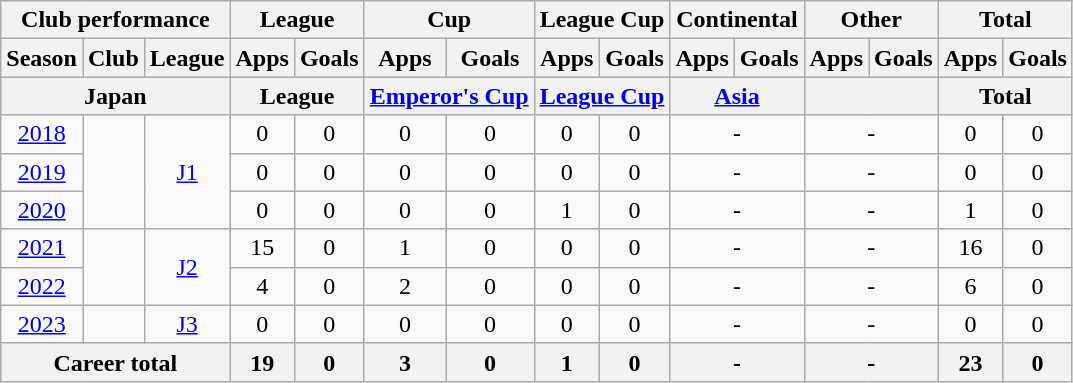<table class="wikitable" style="text-align:center">
<tr>
<th colspan=3>Club performance</th>
<th colspan=2>League</th>
<th colspan=2>Cup</th>
<th colspan=2>League Cup</th>
<th colspan=2>Continental</th>
<th colspan=2>Other</th>
<th colspan=2>Total</th>
</tr>
<tr>
<th>Season</th>
<th>Club</th>
<th>League</th>
<th>Apps</th>
<th>Goals</th>
<th>Apps</th>
<th>Goals</th>
<th>Apps</th>
<th>Goals</th>
<th>Apps</th>
<th>Goals</th>
<th>Apps</th>
<th>Goals</th>
<th>Apps</th>
<th>Goals</th>
</tr>
<tr>
<th colspan=3>Japan</th>
<th colspan=2>League</th>
<th colspan=2><a href='#'>Emperor's Cup</a></th>
<th colspan=2><a href='#'>League Cup</a></th>
<th colspan=2><a href='#'>Asia</a></th>
<th colspan=2></th>
<th colspan=2>Total</th>
</tr>
<tr>
<td><a href='#'>2018</a></td>
<td rowspan="3"></td>
<td rowspan="3"><a href='#'>J1</a></td>
<td>0</td>
<td>0</td>
<td>0</td>
<td>0</td>
<td>0</td>
<td>0</td>
<td colspan="2">-</td>
<td colspan="2">-</td>
<td>0</td>
<td>0</td>
</tr>
<tr>
<td><a href='#'>2019</a></td>
<td>0</td>
<td>0</td>
<td>0</td>
<td>0</td>
<td>0</td>
<td>0</td>
<td colspan="2">-</td>
<td colspan="2">-</td>
<td>0</td>
<td>0</td>
</tr>
<tr>
<td><a href='#'>2020</a></td>
<td>0</td>
<td>0</td>
<td>0</td>
<td>0</td>
<td>1</td>
<td>0</td>
<td colspan="2">-</td>
<td colspan="2">-</td>
<td>1</td>
<td>0</td>
</tr>
<tr>
<td><a href='#'>2021</a></td>
<td rowspan="2"></td>
<td rowspan="2"><a href='#'>J2</a></td>
<td>15</td>
<td>0</td>
<td>1</td>
<td>0</td>
<td>0</td>
<td>0</td>
<td colspan="2">-</td>
<td colspan="2">-</td>
<td>16</td>
<td>0</td>
</tr>
<tr>
<td><a href='#'>2022</a></td>
<td>4</td>
<td>0</td>
<td>2</td>
<td>0</td>
<td>0</td>
<td>0</td>
<td colspan="2">-</td>
<td colspan="2">-</td>
<td>6</td>
<td>0</td>
</tr>
<tr>
<td><a href='#'>2023</a></td>
<td></td>
<td><a href='#'>J3</a></td>
<td>0</td>
<td>0</td>
<td>0</td>
<td>0</td>
<td>0</td>
<td>0</td>
<td colspan="2">-</td>
<td colspan="2">-</td>
<td>0</td>
<td>0</td>
</tr>
<tr>
<th colspan=3>Career total</th>
<th>19</th>
<th>0</th>
<th>3</th>
<th>0</th>
<th>1</th>
<th>0</th>
<th colspan="2">-</th>
<th colspan="2">-</th>
<th>23</th>
<th>0</th>
</tr>
</table>
